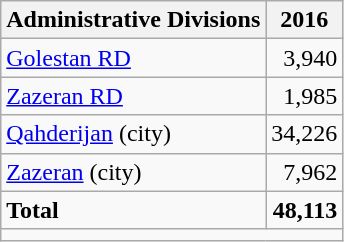<table class="wikitable">
<tr>
<th>Administrative Divisions</th>
<th>2016</th>
</tr>
<tr>
<td><a href='#'>Golestan RD</a></td>
<td style="text-align: right;">3,940</td>
</tr>
<tr>
<td><a href='#'>Zazeran RD</a></td>
<td style="text-align: right;">1,985</td>
</tr>
<tr>
<td><a href='#'>Qahderijan</a> (city)</td>
<td style="text-align: right;">34,226</td>
</tr>
<tr>
<td><a href='#'>Zazeran</a> (city)</td>
<td style="text-align: right;">7,962</td>
</tr>
<tr>
<td><strong>Total</strong></td>
<td style="text-align: right;"><strong>48,113</strong></td>
</tr>
<tr>
<td colspan=2></td>
</tr>
</table>
